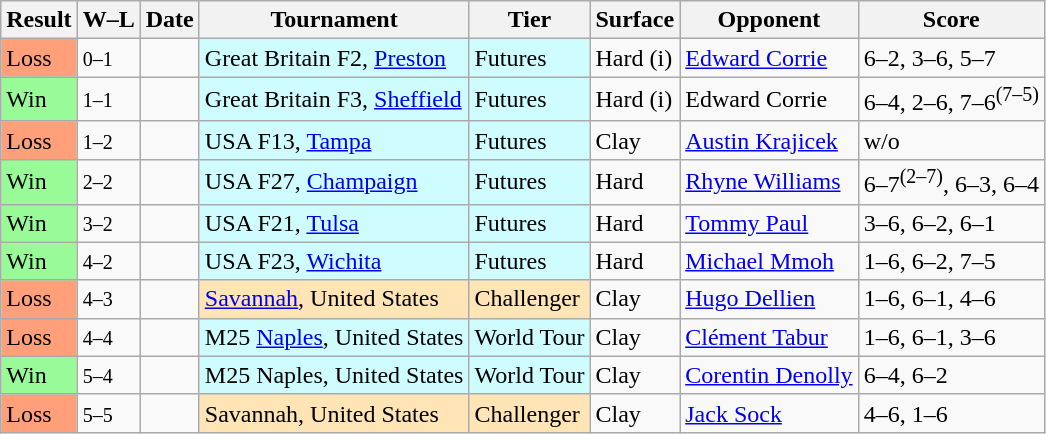<table class="sortable wikitable nowrap">
<tr>
<th>Result</th>
<th class="unsortable">W–L</th>
<th>Date</th>
<th>Tournament</th>
<th>Tier</th>
<th>Surface</th>
<th>Opponent</th>
<th class="unsortable">Score</th>
</tr>
<tr>
<td bgcolor=FFA07A>Loss</td>
<td><small>0–1</small></td>
<td></td>
<td style="background:#cffcff;">Great Britain F2, <a href='#'>Preston</a></td>
<td style="background:#cffcff;">Futures</td>
<td>Hard (i)</td>
<td> <a href='#'>Edward Corrie</a></td>
<td>6–2, 3–6, 5–7</td>
</tr>
<tr>
<td bgcolor=98FB98>Win</td>
<td><small>1–1</small></td>
<td></td>
<td style="background:#cffcff;">Great Britain F3, <a href='#'>Sheffield</a></td>
<td style="background:#cffcff;">Futures</td>
<td>Hard (i)</td>
<td> Edward Corrie</td>
<td>6–4, 2–6, 7–6<sup>(7–5)</sup></td>
</tr>
<tr>
<td bgcolor=FFA07A>Loss</td>
<td><small>1–2</small></td>
<td></td>
<td style="background:#cffcff;">USA F13, <a href='#'>Tampa</a></td>
<td style="background:#cffcff;">Futures</td>
<td>Clay</td>
<td> <a href='#'>Austin Krajicek</a></td>
<td>w/o</td>
</tr>
<tr>
<td bgcolor=98FB98>Win</td>
<td><small>2–2</small></td>
<td></td>
<td style="background:#cffcff;">USA F27, <a href='#'>Champaign</a></td>
<td style="background:#cffcff;">Futures</td>
<td>Hard</td>
<td> <a href='#'>Rhyne Williams</a></td>
<td>6–7<sup>(2–7)</sup>, 6–3, 6–4</td>
</tr>
<tr>
<td bgcolor=98FB98>Win</td>
<td><small>3–2</small></td>
<td></td>
<td style="background:#cffcff;">USA F21, <a href='#'>Tulsa</a></td>
<td style="background:#cffcff;">Futures</td>
<td>Hard</td>
<td> <a href='#'>Tommy Paul</a></td>
<td>3–6, 6–2, 6–1</td>
</tr>
<tr>
<td bgcolor=98FB98>Win</td>
<td><small>4–2</small></td>
<td></td>
<td style="background:#cffcff;">USA F23, <a href='#'>Wichita</a></td>
<td style="background:#cffcff;">Futures</td>
<td>Hard</td>
<td> <a href='#'>Michael Mmoh</a></td>
<td>1–6, 6–2, 7–5</td>
</tr>
<tr>
<td bgcolor=FFA07A>Loss</td>
<td><small>4–3</small></td>
<td><a href='#'></a></td>
<td style="background:moccasin;"><a href='#'>Savannah</a>, United States</td>
<td style="background:moccasin;">Challenger</td>
<td>Clay</td>
<td> <a href='#'>Hugo Dellien</a></td>
<td>1–6, 6–1, 4–6</td>
</tr>
<tr>
<td bgcolor=FFA07A>Loss</td>
<td><small>4–4</small></td>
<td></td>
<td style="background:#cffcff;">M25 <a href='#'>Naples</a>, United States</td>
<td style="background:#cffcff;">World Tour</td>
<td>Clay</td>
<td> <a href='#'>Clément Tabur</a></td>
<td>1–6, 6–1, 3–6</td>
</tr>
<tr>
<td bgcolor=98FB98>Win</td>
<td><small>5–4</small></td>
<td></td>
<td style="background:#cffcff;">M25 Naples, United States</td>
<td style="background:#cffcff;">World Tour</td>
<td>Clay</td>
<td> <a href='#'>Corentin Denolly</a></td>
<td>6–4, 6–2</td>
</tr>
<tr>
<td bgcolor=FFA07A>Loss</td>
<td><small>5–5</small></td>
<td><a href='#'></a></td>
<td style="background:moccasin;">Savannah, United States</td>
<td style="background:moccasin;">Challenger</td>
<td>Clay</td>
<td> <a href='#'>Jack Sock</a></td>
<td>4–6, 1–6</td>
</tr>
</table>
